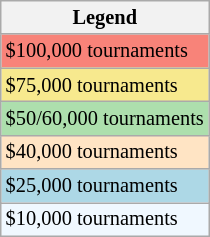<table class="wikitable" style="font-size:85%">
<tr>
<th>Legend</th>
</tr>
<tr style="background:#f88379;">
<td>$100,000 tournaments</td>
</tr>
<tr style="background:#f7e98e;">
<td>$75,000 tournaments</td>
</tr>
<tr style="background:#addfad;">
<td>$50/60,000 tournaments</td>
</tr>
<tr style="background:#ffe4c4;">
<td>$40,000 tournaments</td>
</tr>
<tr style="background:lightblue;">
<td>$25,000 tournaments</td>
</tr>
<tr style="background:#f0f8ff;">
<td>$10,000 tournaments</td>
</tr>
</table>
